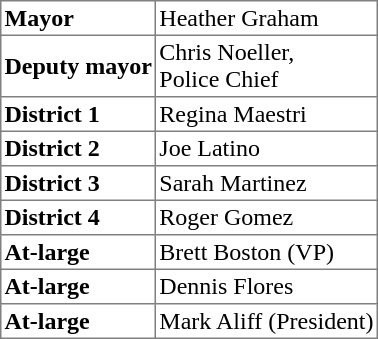<table class="toccolours" border="1" cellpadding="2" cellspacing="0" style="border-collapse: collapse; float:right; margin: .5em;">
<tr>
<td><strong>Mayor</strong></td>
<td>Heather Graham</td>
</tr>
<tr>
<td><strong>Deputy mayor</strong></td>
<td>Chris Noeller,<br>Police Chief</td>
</tr>
<tr>
<td><strong>District 1</strong></td>
<td>Regina Maestri</td>
</tr>
<tr>
<td><strong>District 2</strong></td>
<td>Joe Latino</td>
</tr>
<tr>
<td><strong>District 3</strong></td>
<td>Sarah Martinez</td>
</tr>
<tr>
<td><strong>District 4</strong></td>
<td>Roger Gomez</td>
</tr>
<tr>
<td><strong>At-large</strong></td>
<td>Brett Boston (VP)</td>
</tr>
<tr>
<td><strong>At-large</strong></td>
<td>Dennis Flores</td>
</tr>
<tr>
<td><strong>At-large</strong></td>
<td>Mark Aliff (President)</td>
</tr>
</table>
